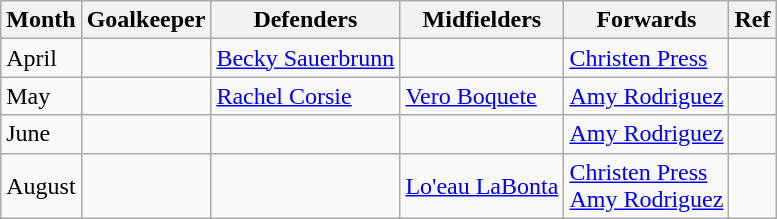<table class="wikitable">
<tr>
<th>Month</th>
<th>Goalkeeper</th>
<th>Defenders</th>
<th>Midfielders</th>
<th>Forwards</th>
<th>Ref</th>
</tr>
<tr>
<td>April</td>
<td></td>
<td> <a href='#'>Becky Sauerbrunn</a></td>
<td></td>
<td> <a href='#'>Christen Press</a></td>
<td></td>
</tr>
<tr>
<td>May</td>
<td></td>
<td> <a href='#'>Rachel Corsie</a></td>
<td> <a href='#'>Vero Boquete</a></td>
<td> <a href='#'>Amy Rodriguez</a></td>
<td></td>
</tr>
<tr>
<td>June</td>
<td></td>
<td></td>
<td></td>
<td> <a href='#'>Amy Rodriguez</a></td>
<td></td>
</tr>
<tr>
<td>August</td>
<td></td>
<td></td>
<td> <a href='#'>Lo'eau LaBonta</a></td>
<td> <a href='#'>Christen Press</a> <br>  <a href='#'>Amy Rodriguez</a></td>
<td></td>
</tr>
</table>
